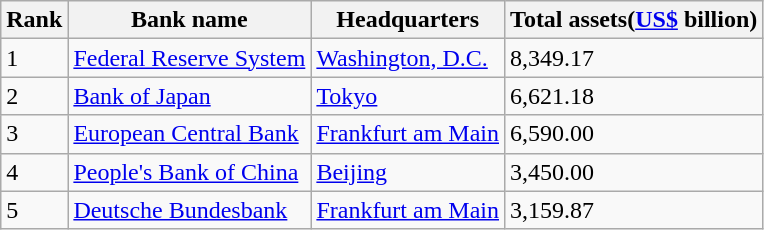<table class="wikitable sortable mw-collapsible">
<tr>
<th data-sort-type="number">Rank</th>
<th>Bank name</th>
<th>Headquarters</th>
<th>Total assets(<a href='#'>US$</a> billion)</th>
</tr>
<tr>
<td>1</td>
<td> <a href='#'>Federal Reserve System</a></td>
<td><a href='#'>Washington, D.C.</a></td>
<td>8,349.17</td>
</tr>
<tr>
<td>2</td>
<td> <a href='#'>Bank of Japan</a></td>
<td><a href='#'>Tokyo</a></td>
<td>6,621.18</td>
</tr>
<tr>
<td>3</td>
<td> <a href='#'>European Central Bank</a></td>
<td><a href='#'>Frankfurt am Main</a></td>
<td>6,590.00</td>
</tr>
<tr>
<td>4</td>
<td> <a href='#'>People's Bank of China</a></td>
<td><a href='#'>Beijing</a></td>
<td>3,450.00</td>
</tr>
<tr>
<td>5</td>
<td> <a href='#'>Deutsche Bundesbank</a></td>
<td><a href='#'>Frankfurt am Main</a></td>
<td>3,159.87</td>
</tr>
</table>
